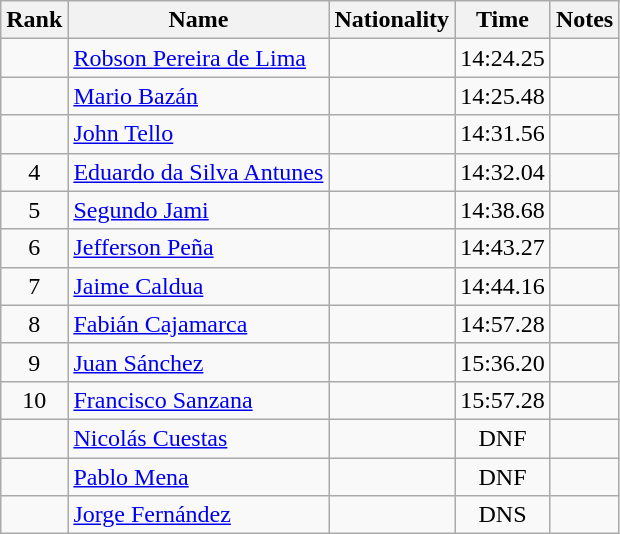<table class="wikitable sortable" style="text-align:center">
<tr>
<th>Rank</th>
<th>Name</th>
<th>Nationality</th>
<th>Time</th>
<th>Notes</th>
</tr>
<tr>
<td align=center></td>
<td align=left><a href='#'>Robson Pereira de Lima</a></td>
<td align=left></td>
<td>14:24.25</td>
<td></td>
</tr>
<tr>
<td align=center></td>
<td align=left><a href='#'>Mario Bazán</a></td>
<td align=left></td>
<td>14:25.48</td>
<td></td>
</tr>
<tr>
<td align=center></td>
<td align=left><a href='#'>John Tello</a></td>
<td align=left></td>
<td>14:31.56</td>
<td></td>
</tr>
<tr>
<td align=center>4</td>
<td align=left><a href='#'>Eduardo da Silva Antunes</a></td>
<td align=left></td>
<td>14:32.04</td>
<td></td>
</tr>
<tr>
<td align=center>5</td>
<td align=left><a href='#'>Segundo Jami</a></td>
<td align=left></td>
<td>14:38.68</td>
<td></td>
</tr>
<tr>
<td align=center>6</td>
<td align=left><a href='#'>Jefferson Peña</a></td>
<td align=left></td>
<td>14:43.27</td>
<td></td>
</tr>
<tr>
<td align=center>7</td>
<td align=left><a href='#'>Jaime Caldua</a></td>
<td align=left></td>
<td>14:44.16</td>
<td></td>
</tr>
<tr>
<td align=center>8</td>
<td align=left><a href='#'>Fabián Cajamarca</a></td>
<td align=left></td>
<td>14:57.28</td>
<td></td>
</tr>
<tr>
<td align=center>9</td>
<td align=left><a href='#'>Juan Sánchez</a></td>
<td align=left></td>
<td>15:36.20</td>
<td></td>
</tr>
<tr>
<td align=center>10</td>
<td align=left><a href='#'>Francisco Sanzana</a></td>
<td align=left></td>
<td>15:57.28</td>
<td></td>
</tr>
<tr>
<td align=center></td>
<td align=left><a href='#'>Nicolás Cuestas</a></td>
<td align=left></td>
<td>DNF</td>
<td></td>
</tr>
<tr>
<td align=center></td>
<td align=left><a href='#'>Pablo Mena</a></td>
<td align=left></td>
<td>DNF</td>
<td></td>
</tr>
<tr>
<td align=center></td>
<td align=left><a href='#'>Jorge Fernández</a></td>
<td align=left></td>
<td>DNS</td>
<td></td>
</tr>
</table>
